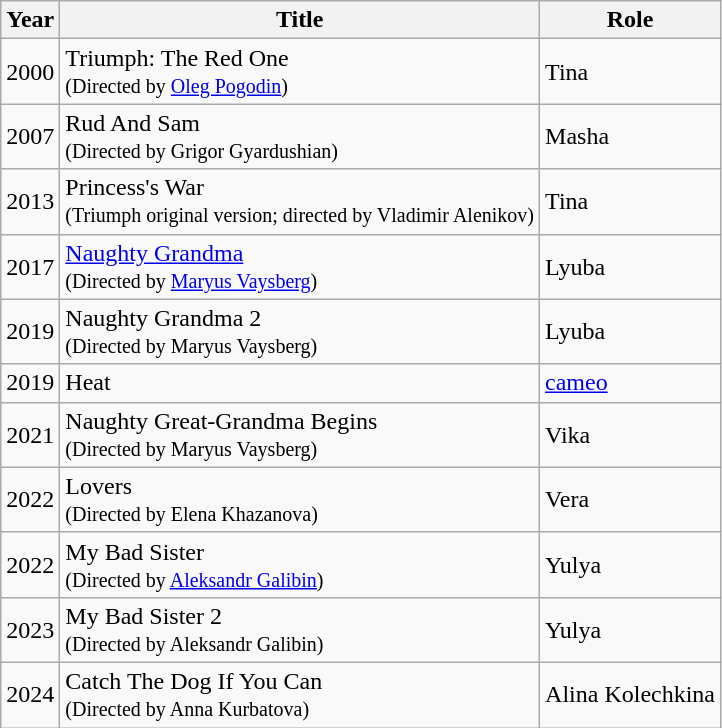<table class="wikitable">
<tr>
<th align="center" valign="top">Year</th>
<th align="left" valign="top">Title</th>
<th align="left" valign="top">Role</th>
</tr>
<tr>
<td>2000</td>
<td>Triumph: The Red One<br><small>(Directed by <a href='#'>Oleg Pogodin</a>)</small></td>
<td>Tina</td>
</tr>
<tr>
<td>2007</td>
<td>Rud And Sam<br><small>(Directed by Grigor Gyardushian)</small></td>
<td>Masha</td>
</tr>
<tr>
<td>2013</td>
<td>Princess's War<br><small>(Triumph original version; directed by Vladimir Alenikov)</small></td>
<td>Tina</td>
</tr>
<tr>
<td>2017</td>
<td><a href='#'>Naughty Grandma</a><br><small>(Directed by <a href='#'>Maryus Vaysberg</a>)</small></td>
<td>Lyuba</td>
</tr>
<tr>
<td>2019</td>
<td>Naughty Grandma 2<br><small>(Directed by Maryus Vaysberg)</small></td>
<td>Lyuba</td>
</tr>
<tr>
<td>2019</td>
<td>Heat</td>
<td><a href='#'>cameo</a></td>
</tr>
<tr>
<td>2021</td>
<td>Naughty Great-Grandma Begins<br><small>(Directed by Maryus Vaysberg)</small></td>
<td>Vika</td>
</tr>
<tr>
<td>2022</td>
<td>Lovers<br><small>(Directed by Elena Khazanova)</small></td>
<td>Vera</td>
</tr>
<tr>
<td>2022</td>
<td>My Bad Sister<br><small>(Directed by <a href='#'>Aleksandr Galibin</a>)</small></td>
<td>Yulya</td>
</tr>
<tr>
<td>2023</td>
<td>My Bad Sister 2<br><small>(Directed by Aleksandr Galibin)</small></td>
<td>Yulya</td>
</tr>
<tr>
<td>2024</td>
<td>Catch The Dog If You Can<br><small>(Directed by Anna Kurbatova)</small></td>
<td>Alina Kolechkina</td>
</tr>
</table>
